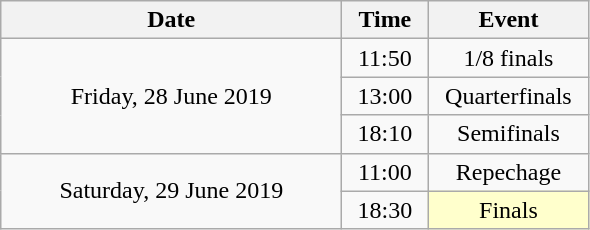<table class="wikitable" style="text-align:center;">
<tr>
<th width="220">Date</th>
<th width="50">Time</th>
<th width="100">Event</th>
</tr>
<tr>
<td rowspan="3">Friday, 28 June 2019</td>
<td>11:50</td>
<td>1/8 finals</td>
</tr>
<tr>
<td>13:00</td>
<td>Quarterfinals</td>
</tr>
<tr>
<td>18:10</td>
<td>Semifinals</td>
</tr>
<tr>
<td rowspan="2">Saturday, 29 June 2019</td>
<td>11:00</td>
<td>Repechage</td>
</tr>
<tr>
<td>18:30</td>
<td bgcolor="ffffcc">Finals</td>
</tr>
</table>
